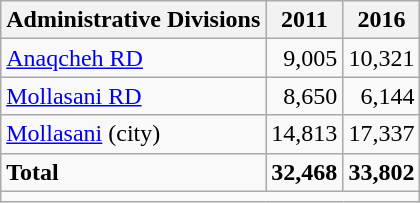<table class="wikitable">
<tr>
<th>Administrative Divisions</th>
<th>2011</th>
<th>2016</th>
</tr>
<tr>
<td><a href='#'>Anaqcheh RD</a></td>
<td style="text-align: right;">9,005</td>
<td style="text-align: right;">10,321</td>
</tr>
<tr>
<td><a href='#'>Mollasani RD</a></td>
<td style="text-align: right;">8,650</td>
<td style="text-align: right;">6,144</td>
</tr>
<tr>
<td><a href='#'>Mollasani</a> (city)</td>
<td style="text-align: right;">14,813</td>
<td style="text-align: right;">17,337</td>
</tr>
<tr>
<td><strong>Total</strong></td>
<td style="text-align: right;"><strong>32,468</strong></td>
<td style="text-align: right;"><strong>33,802</strong></td>
</tr>
<tr>
<td colspan=3></td>
</tr>
</table>
